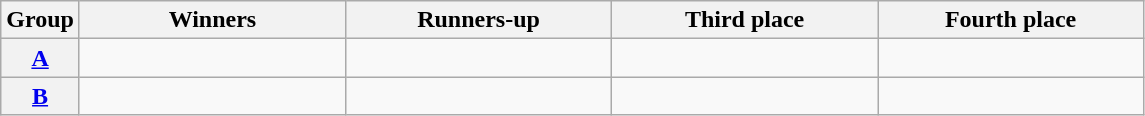<table class=wikitable>
<tr>
<th>Group</th>
<th width="170">Winners</th>
<th width="170">Runners-up</th>
<th width="170">Third place</th>
<th width="170">Fourth place</th>
</tr>
<tr>
<th><a href='#'>A</a></th>
<td></td>
<td></td>
<td></td>
<td></td>
</tr>
<tr>
<th><a href='#'>B</a></th>
<td></td>
<td></td>
<td></td>
<td></td>
</tr>
</table>
